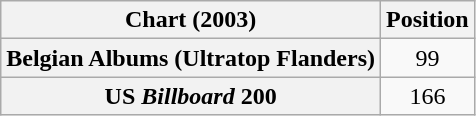<table class="wikitable sortable plainrowheaders" style="text-align:center">
<tr>
<th scope="col">Chart (2003)</th>
<th scope="col">Position</th>
</tr>
<tr>
<th scope="row">Belgian Albums (Ultratop Flanders)</th>
<td>99</td>
</tr>
<tr>
<th scope="row">US <em>Billboard</em> 200</th>
<td>166</td>
</tr>
</table>
